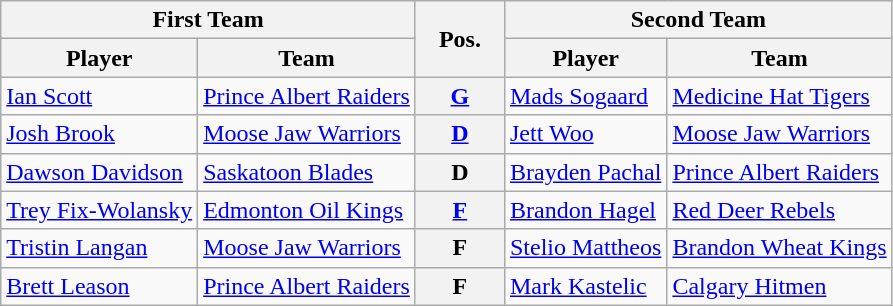<table class="wikitable">
<tr>
<th colspan="2">First Team</th>
<th style="width:10%;" rowspan="2">Pos.</th>
<th colspan="2">Second Team</th>
</tr>
<tr>
<th>Player</th>
<th>Team</th>
<th>Player</th>
<th>Team</th>
</tr>
<tr>
<td><a href='#'>Ian Scott</a></td>
<td><a href='#'>Prince Albert Raiders</a></td>
<th style="text-align:center;"><a href='#'>G</a></th>
<td><a href='#'>Mads Sogaard</a></td>
<td><a href='#'>Medicine Hat Tigers</a></td>
</tr>
<tr>
<td><a href='#'>Josh Brook</a></td>
<td><a href='#'>Moose Jaw Warriors</a></td>
<th style="text-align:center;"><a href='#'>D</a></th>
<td><a href='#'>Jett Woo</a></td>
<td><a href='#'>Moose Jaw Warriors</a></td>
</tr>
<tr>
<td><a href='#'>Dawson Davidson</a></td>
<td><a href='#'>Saskatoon Blades</a></td>
<th style="text-align:center;">D</th>
<td><a href='#'>Brayden Pachal</a></td>
<td><a href='#'>Prince Albert Raiders</a></td>
</tr>
<tr>
<td><a href='#'>Trey Fix-Wolansky</a></td>
<td><a href='#'>Edmonton Oil Kings</a></td>
<th style="text-align:center;"><a href='#'>F</a></th>
<td><a href='#'>Brandon Hagel</a></td>
<td><a href='#'>Red Deer Rebels</a></td>
</tr>
<tr>
<td><a href='#'>Tristin Langan</a></td>
<td><a href='#'>Moose Jaw Warriors</a></td>
<th style="text-align:center;">F</th>
<td><a href='#'>Stelio Mattheos</a></td>
<td><a href='#'>Brandon Wheat Kings</a></td>
</tr>
<tr>
<td><a href='#'>Brett Leason</a></td>
<td><a href='#'>Prince Albert Raiders</a></td>
<th style="text-align:center;">F</th>
<td><a href='#'>Mark Kastelic</a></td>
<td><a href='#'>Calgary Hitmen</a></td>
</tr>
</table>
